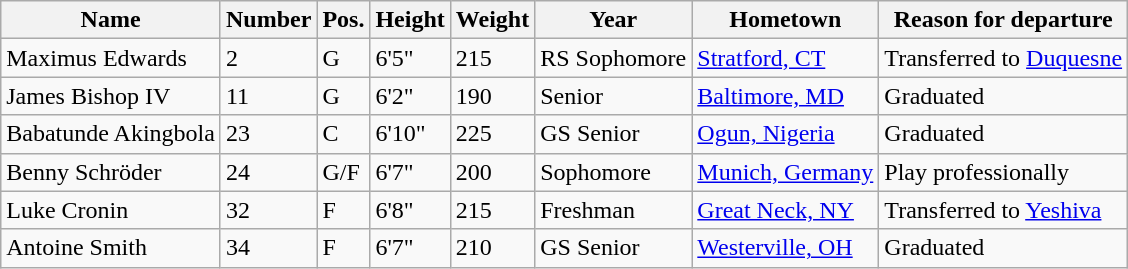<table class="wikitable sortable" border="1">
<tr>
<th>Name</th>
<th>Number</th>
<th>Pos.</th>
<th>Height</th>
<th>Weight</th>
<th>Year</th>
<th>Hometown</th>
<th class="unsortable">Reason for departure</th>
</tr>
<tr>
<td>Maximus Edwards</td>
<td>2</td>
<td>G</td>
<td>6'5"</td>
<td>215</td>
<td>RS Sophomore</td>
<td><a href='#'>Stratford, CT</a></td>
<td>Transferred to <a href='#'>Duquesne</a></td>
</tr>
<tr>
<td>James Bishop IV</td>
<td>11</td>
<td>G</td>
<td>6'2"</td>
<td>190</td>
<td>Senior</td>
<td><a href='#'>Baltimore, MD</a></td>
<td>Graduated</td>
</tr>
<tr>
<td>Babatunde Akingbola</td>
<td>23</td>
<td>C</td>
<td>6'10"</td>
<td>225</td>
<td>GS Senior</td>
<td><a href='#'>Ogun, Nigeria</a></td>
<td>Graduated</td>
</tr>
<tr>
<td>Benny Schröder</td>
<td>24</td>
<td>G/F</td>
<td>6'7"</td>
<td>200</td>
<td>Sophomore</td>
<td><a href='#'>Munich, Germany</a></td>
<td>Play professionally</td>
</tr>
<tr>
<td>Luke Cronin</td>
<td>32</td>
<td>F</td>
<td>6'8"</td>
<td>215</td>
<td>Freshman</td>
<td><a href='#'>Great Neck, NY</a></td>
<td>Transferred to <a href='#'>Yeshiva</a></td>
</tr>
<tr>
<td>Antoine Smith</td>
<td>34</td>
<td>F</td>
<td>6'7"</td>
<td>210</td>
<td>GS Senior</td>
<td><a href='#'>Westerville, OH</a></td>
<td>Graduated</td>
</tr>
</table>
